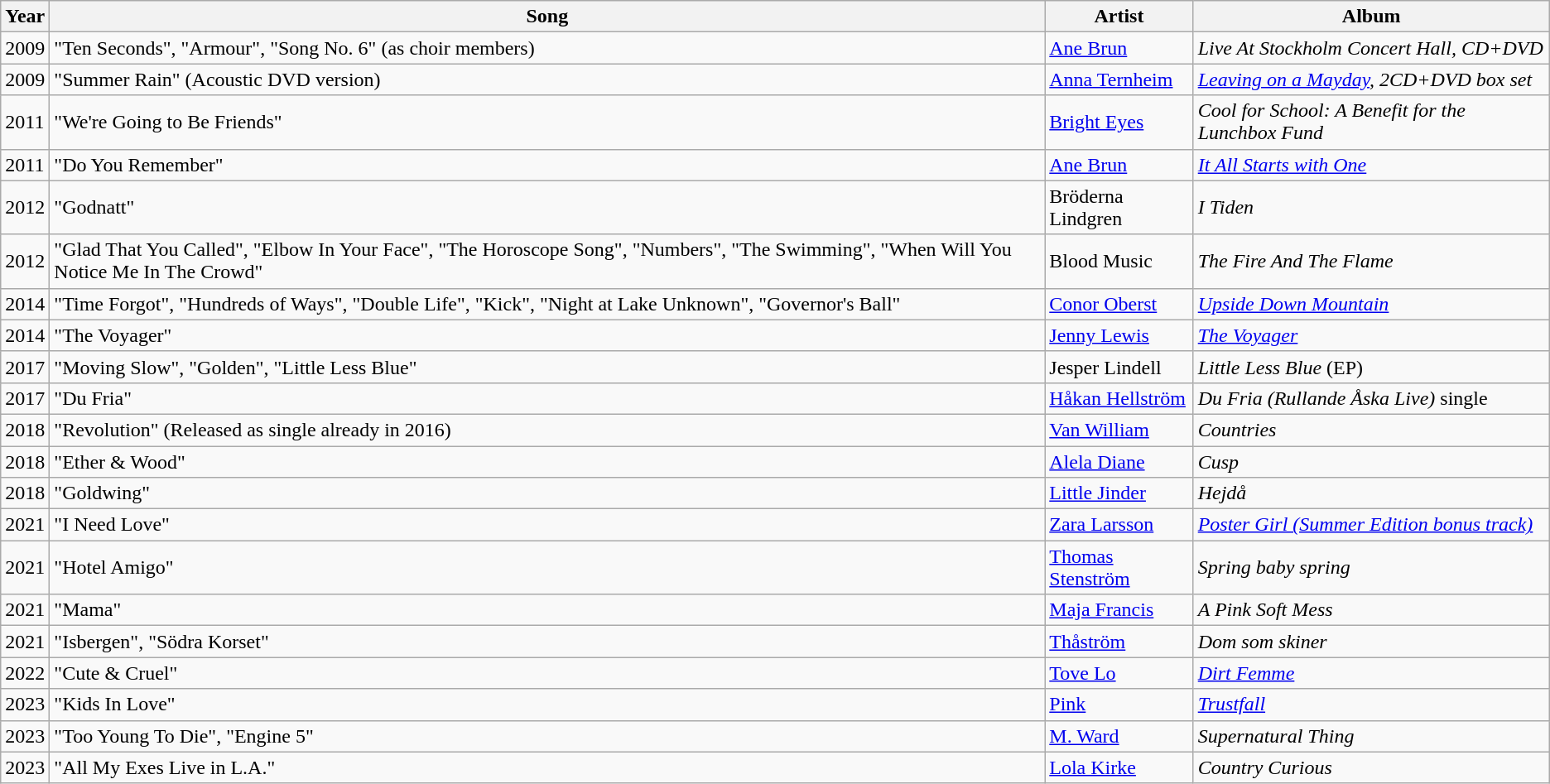<table class="wikitable">
<tr>
<th>Year</th>
<th>Song</th>
<th>Artist</th>
<th>Album</th>
</tr>
<tr>
<td>2009</td>
<td>"Ten Seconds", "Armour", "Song No. 6" (as choir members)</td>
<td><a href='#'>Ane Brun</a></td>
<td><em>Live At Stockholm Concert Hall, CD+DVD</em></td>
</tr>
<tr>
<td>2009</td>
<td>"Summer Rain" (Acoustic DVD version)</td>
<td><a href='#'>Anna Ternheim</a></td>
<td><em><a href='#'>Leaving on a Mayday</a>, 2CD+DVD box set</em></td>
</tr>
<tr>
<td>2011</td>
<td>"We're Going to Be Friends"</td>
<td><a href='#'>Bright Eyes</a></td>
<td><em>Cool for School: A Benefit for the Lunchbox Fund</em></td>
</tr>
<tr>
<td>2011</td>
<td>"Do You Remember"</td>
<td><a href='#'>Ane Brun</a></td>
<td><em><a href='#'>It All Starts with One</a></em></td>
</tr>
<tr>
<td>2012</td>
<td>"Godnatt"</td>
<td>Bröderna Lindgren</td>
<td><em>I Tiden</em></td>
</tr>
<tr>
<td>2012</td>
<td>"Glad That You Called", "Elbow In Your Face", "The Horoscope Song", "Numbers", "The Swimming", "When Will You Notice Me In The Crowd"</td>
<td>Blood Music</td>
<td><em>The Fire And The Flame</em></td>
</tr>
<tr>
<td>2014</td>
<td>"Time Forgot", "Hundreds of Ways", "Double Life", "Kick", "Night at Lake Unknown", "Governor's Ball"</td>
<td><a href='#'>Conor Oberst</a></td>
<td><em><a href='#'>Upside Down Mountain</a></em></td>
</tr>
<tr>
<td>2014</td>
<td>"The Voyager"</td>
<td><a href='#'>Jenny Lewis</a></td>
<td><em><a href='#'>The Voyager</a></em></td>
</tr>
<tr>
<td>2017</td>
<td>"Moving Slow", "Golden", "Little Less Blue"</td>
<td>Jesper Lindell</td>
<td><em>Little Less Blue</em> (EP)</td>
</tr>
<tr>
<td>2017</td>
<td>"Du Fria"</td>
<td><a href='#'>Håkan Hellström</a></td>
<td><em>Du Fria (Rullande Åska Live)</em> single</td>
</tr>
<tr>
<td>2018</td>
<td>"Revolution" (Released as single already in 2016)</td>
<td><a href='#'>Van William</a></td>
<td><em>Countries</em></td>
</tr>
<tr>
<td>2018</td>
<td>"Ether & Wood"</td>
<td><a href='#'>Alela Diane</a></td>
<td><em>Cusp</em></td>
</tr>
<tr>
<td>2018</td>
<td>"Goldwing"</td>
<td><a href='#'>Little Jinder</a></td>
<td><em>Hejdå</em></td>
</tr>
<tr>
<td>2021</td>
<td>"I Need Love"</td>
<td><a href='#'>Zara Larsson</a></td>
<td><em><a href='#'>Poster Girl (Summer Edition bonus track)</a></em></td>
</tr>
<tr>
<td>2021</td>
<td>"Hotel Amigo"</td>
<td><a href='#'>Thomas Stenström</a></td>
<td><em>Spring baby spring</em></td>
</tr>
<tr>
<td>2021</td>
<td>"Mama"</td>
<td><a href='#'>Maja Francis</a></td>
<td><em>A Pink Soft Mess</em></td>
</tr>
<tr>
<td>2021</td>
<td>"Isbergen", "Södra Korset"</td>
<td><a href='#'>Thåström</a></td>
<td><em>Dom som skiner</em></td>
</tr>
<tr>
<td>2022</td>
<td>"Cute & Cruel"</td>
<td><a href='#'>Tove Lo</a></td>
<td><em><a href='#'>Dirt Femme</a></em></td>
</tr>
<tr>
<td>2023</td>
<td>"Kids In Love"</td>
<td><a href='#'>Pink</a></td>
<td><em><a href='#'>Trustfall</a></em></td>
</tr>
<tr>
<td>2023</td>
<td>"Too Young To Die", "Engine 5"</td>
<td><a href='#'>M. Ward</a></td>
<td><em>Supernatural Thing</em></td>
</tr>
<tr>
<td>2023</td>
<td>"All My Exes Live in L.A."</td>
<td><a href='#'>Lola Kirke</a></td>
<td><em>Country Curious</em></td>
</tr>
</table>
